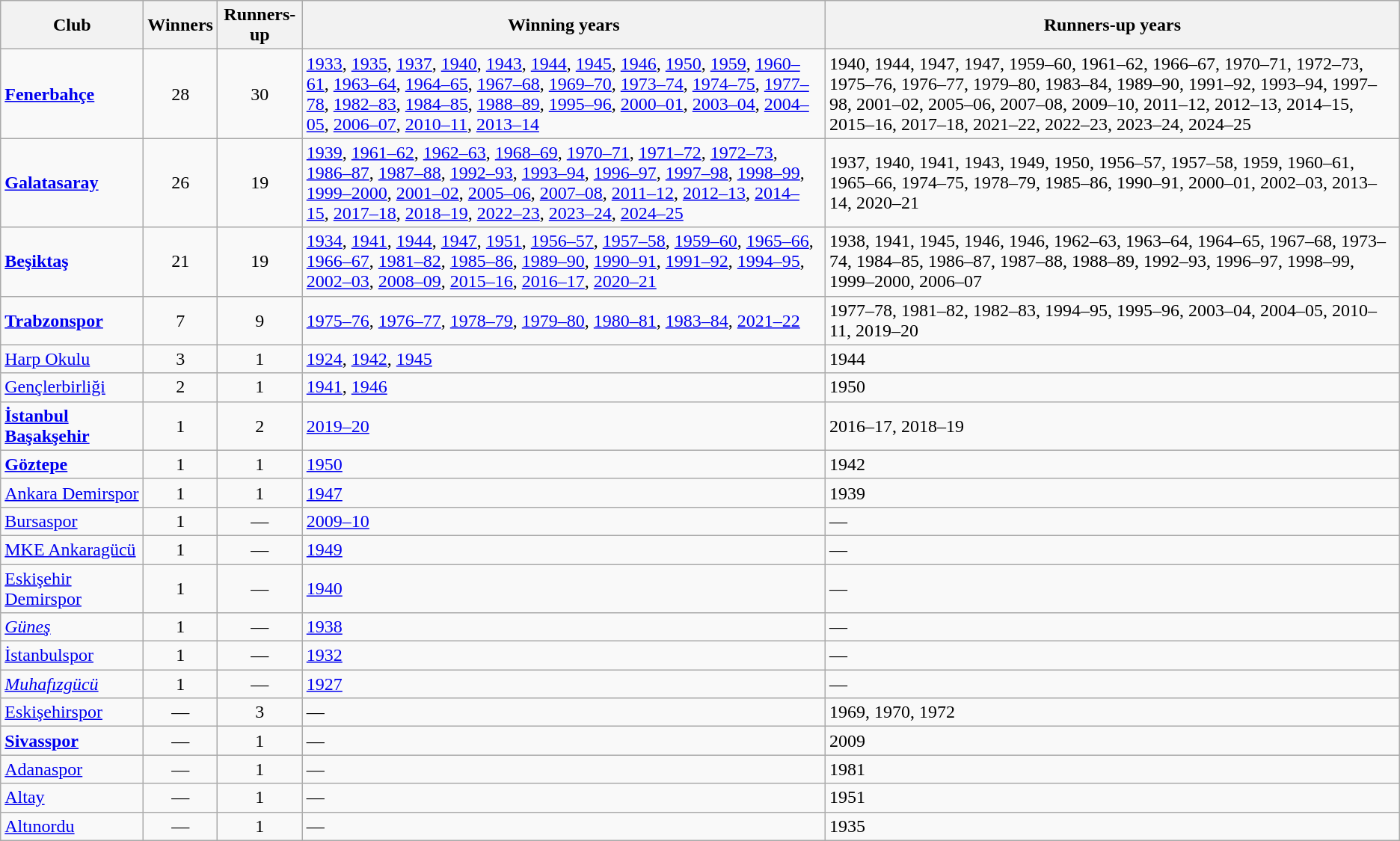<table class="wikitable sortable">
<tr>
<th width=120>Club</th>
<th>Winners</th>
<th>Runners-up</th>
<th>Winning years</th>
<th>Runners-up years</th>
</tr>
<tr>
<td scope="row"><strong><a href='#'>Fenerbahçe</a></strong></td>
<td align=center>28</td>
<td align=center>30</td>
<td><a href='#'>1933</a>, <a href='#'>1935</a>, <a href='#'>1937</a>, <a href='#'>1940</a>, <a href='#'>1943</a>, <a href='#'>1944</a>, <a href='#'>1945</a>, <a href='#'>1946</a>, <a href='#'>1950</a>, <a href='#'>1959</a>, <a href='#'>1960–61</a>, <a href='#'>1963–64</a>, <a href='#'>1964–65</a>, <a href='#'>1967–68</a>, <a href='#'>1969–70</a>, <a href='#'>1973–74</a>, <a href='#'>1974–75</a>, <a href='#'>1977–78</a>, <a href='#'>1982–83</a>, <a href='#'>1984–85</a>, <a href='#'>1988–89</a>, <a href='#'>1995–96</a>, <a href='#'>2000–01</a>, <a href='#'>2003–04</a>, <a href='#'>2004–05</a>,  <a href='#'>2006–07</a>, <a href='#'>2010–11</a>, <a href='#'>2013–14</a></td>
<td>1940, 1944, 1947, 1947, 1959–60, 1961–62, 1966–67, 1970–71, 1972–73, 1975–76, 1976–77, 1979–80, 1983–84, 1989–90, 1991–92, 1993–94, 1997–98, 2001–02, 2005–06, 2007–08, 2009–10, 2011–12, 2012–13, 2014–15, 2015–16, 2017–18, 2021–22, 2022–23, 2023–24, 2024–25</td>
</tr>
<tr>
<td scope="row"><strong><a href='#'>Galatasaray</a></strong></td>
<td align=center>26</td>
<td align=center>19</td>
<td><a href='#'>1939</a>, <a href='#'>1961–62</a>, <a href='#'>1962–63</a>, <a href='#'>1968–69</a>, <a href='#'>1970–71</a>, <a href='#'>1971–72</a>, <a href='#'>1972–73</a>, <a href='#'>1986–87</a>, <a href='#'>1987–88</a>, <a href='#'>1992–93</a>, <a href='#'>1993–94</a>, <a href='#'>1996–97</a>, <a href='#'>1997–98</a>, <a href='#'>1998–99</a>, <a href='#'>1999–2000</a>, <a href='#'>2001–02</a>, <a href='#'>2005–06</a>, <a href='#'>2007–08</a>, <a href='#'>2011–12</a>, <a href='#'>2012–13</a>, <a href='#'>2014–15</a>, <a href='#'>2017–18</a>, <a href='#'>2018–19</a>, <a href='#'>2022–23</a>, <a href='#'>2023–24</a>, <a href='#'>2024–25</a></td>
<td>1937, 1940, 1941, 1943, 1949, 1950, 1956–57, 1957–58, 1959, 1960–61, 1965–66, 1974–75, 1978–79, 1985–86, 1990–91, 2000–01, 2002–03, 2013–14, 2020–21</td>
</tr>
<tr>
<td scope="row"><strong><a href='#'>Beşiktaş</a></strong></td>
<td align=center>21</td>
<td align=center>19</td>
<td><a href='#'>1934</a>, <a href='#'>1941</a>, <a href='#'>1944</a>, <a href='#'>1947</a>, <a href='#'>1951</a>, <a href='#'>1956–57</a>, <a href='#'>1957–58</a>, <a href='#'>1959–60</a>, <a href='#'>1965–66</a>, <a href='#'>1966–67</a>, <a href='#'>1981–82</a>, <a href='#'>1985–86</a>, <a href='#'>1989–90</a>, <a href='#'>1990–91</a>, <a href='#'>1991–92</a>, <a href='#'>1994–95</a>, <a href='#'>2002–03</a>, <a href='#'>2008–09</a>, <a href='#'>2015–16</a>, <a href='#'>2016–17</a>, <a href='#'>2020–21</a></td>
<td>1938, 1941, 1945, 1946, 1946, 1962–63, 1963–64, 1964–65, 1967–68, 1973–74, 1984–85, 1986–87, 1987–88, 1988–89, 1992–93, 1996–97, 1998–99, 1999–2000, 2006–07</td>
</tr>
<tr>
<td scope="row"><strong><a href='#'>Trabzonspor</a></strong></td>
<td align=center>7</td>
<td align=center>9</td>
<td><a href='#'>1975–76</a>, <a href='#'>1976–77</a>, <a href='#'>1978–79</a>, <a href='#'>1979–80</a>, <a href='#'>1980–81</a>, <a href='#'>1983–84</a>, <a href='#'>2021–22</a></td>
<td>1977–78, 1981–82, 1982–83, 1994–95, 1995–96, 2003–04, 2004–05, 2010–11, 2019–20</td>
</tr>
<tr>
<td scope="row"><a href='#'>Harp Okulu</a></td>
<td align=center>3</td>
<td align=center>1</td>
<td><a href='#'>1924</a>, <a href='#'>1942</a>, <a href='#'>1945</a></td>
<td>1944</td>
</tr>
<tr>
<td scope="row"><a href='#'>Gençlerbirliği</a></td>
<td align=center>2</td>
<td align=center>1</td>
<td><a href='#'>1941</a>, <a href='#'>1946</a></td>
<td>1950</td>
</tr>
<tr>
<td scope="row"><strong><a href='#'>İstanbul Başakşehir</a></strong></td>
<td align=center>1</td>
<td align=center>2</td>
<td><a href='#'>2019–20</a></td>
<td>2016–17, 2018–19</td>
</tr>
<tr>
<td scope="row"><strong><a href='#'>Göztepe</a></strong></td>
<td align="center">1</td>
<td align="center">1</td>
<td><a href='#'>1950</a></td>
<td>1942</td>
</tr>
<tr>
<td scope="row"><a href='#'>Ankara Demirspor</a></td>
<td align=center>1</td>
<td align=center>1</td>
<td><a href='#'>1947</a></td>
<td>1939</td>
</tr>
<tr>
<td scope="row"><a href='#'>Bursaspor</a></td>
<td align=center>1</td>
<td align=center>—</td>
<td><a href='#'>2009–10</a></td>
<td>—</td>
</tr>
<tr>
<td scope="row"><a href='#'>MKE Ankaragücü</a></td>
<td align="center">1</td>
<td align="center">—</td>
<td><a href='#'>1949</a></td>
<td>—</td>
</tr>
<tr>
<td scope="row"><a href='#'>Eskişehir Demirspor</a></td>
<td align="center">1</td>
<td align="center">—</td>
<td><a href='#'>1940</a></td>
<td>—</td>
</tr>
<tr>
<td scope="row"><em><a href='#'>Güneş</a></em></td>
<td align="center">1</td>
<td align="center">—</td>
<td><a href='#'>1938</a></td>
<td>—</td>
</tr>
<tr>
<td scope="row"><a href='#'>İstanbulspor</a></td>
<td align="center">1</td>
<td align="center">—</td>
<td><a href='#'>1932</a></td>
<td>—</td>
</tr>
<tr>
<td scope="row"><em><a href='#'>Muhafızgücü</a></em></td>
<td align="center">1</td>
<td align="center">—</td>
<td><a href='#'>1927</a></td>
<td>—</td>
</tr>
<tr>
<td scope="row"><a href='#'>Eskişehirspor</a></td>
<td align=center>—</td>
<td align=center>3</td>
<td>—</td>
<td>1969, 1970, 1972</td>
</tr>
<tr>
<td scope="row"><strong><a href='#'>Sivasspor</a></strong></td>
<td align="center">—</td>
<td align="center">1</td>
<td>—</td>
<td>2009</td>
</tr>
<tr>
<td scope="row"><a href='#'>Adanaspor</a></td>
<td align="center">—</td>
<td align="center">1</td>
<td>—</td>
<td>1981</td>
</tr>
<tr>
<td scope="row"><a href='#'>Altay</a></td>
<td align="center">—</td>
<td align="center">1</td>
<td>—</td>
<td>1951</td>
</tr>
<tr>
<td scope="row"><a href='#'>Altınordu</a></td>
<td align="center">—</td>
<td align="center">1</td>
<td>—</td>
<td>1935</td>
</tr>
</table>
